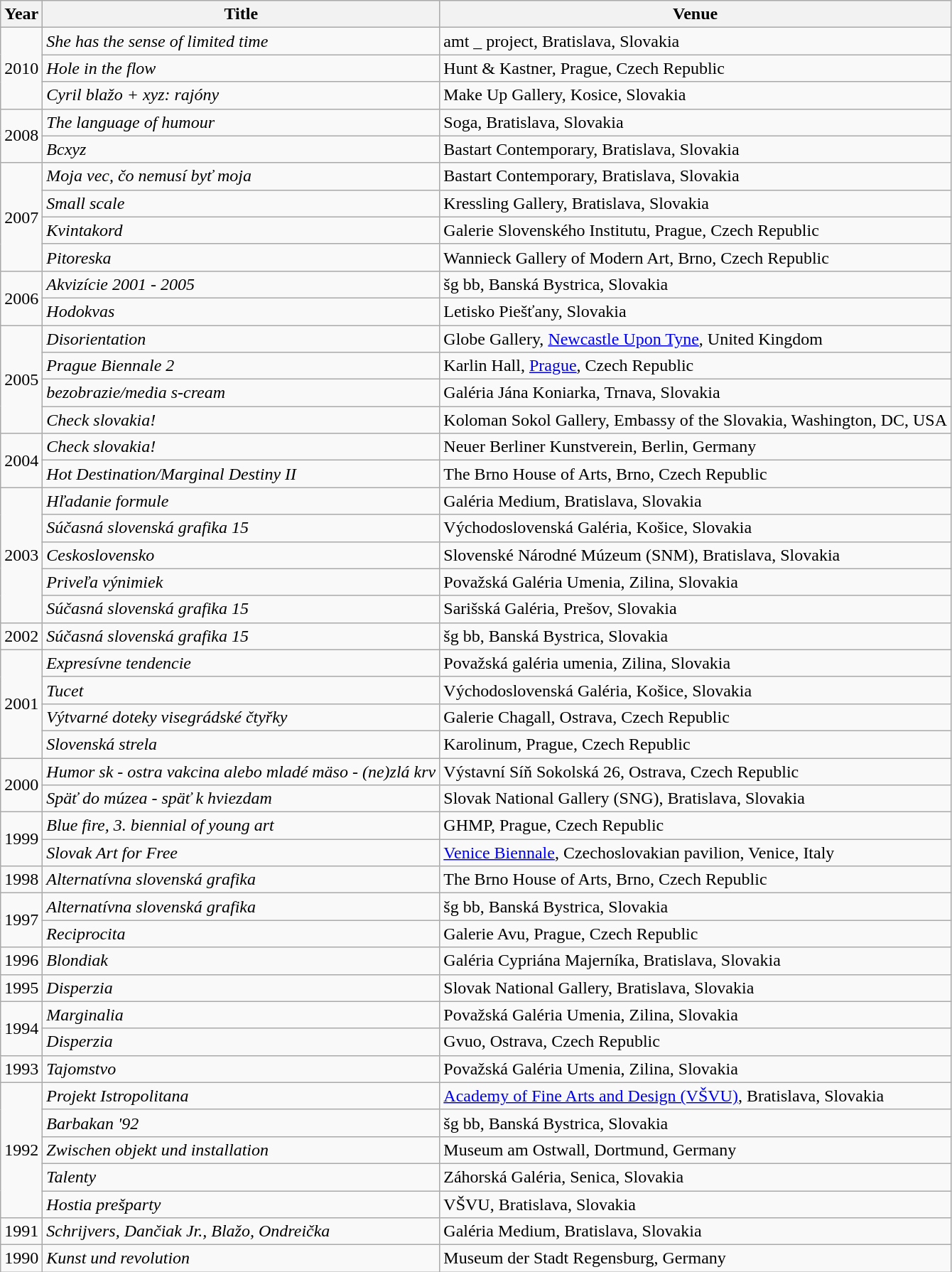<table class="wikitable">
<tr>
<th>Year</th>
<th>Title</th>
<th>Venue</th>
</tr>
<tr>
<td rowspan="3">2010</td>
<td><em>She has the sense of limited time</em></td>
<td>amt _ project, Bratislava, Slovakia</td>
</tr>
<tr>
<td><em>Hole in the flow</em></td>
<td>Hunt & Kastner, Prague, Czech Republic</td>
</tr>
<tr>
<td><em>Cyril blažo + xyz: rajóny</em></td>
<td>Make Up Gallery, Kosice, Slovakia<br></td>
</tr>
<tr>
<td rowspan = "2">2008</td>
<td><em>The language of humour</em></td>
<td>Soga, Bratislava, Slovakia</td>
</tr>
<tr>
<td><em>Bcxyz</em></td>
<td>Bastart Contemporary, Bratislava, Slovakia</td>
</tr>
<tr>
<td rowspan="4">2007</td>
<td><em>Moja vec, čo nemusí byť moja</em></td>
<td>Bastart Contemporary, Bratislava, Slovakia</td>
</tr>
<tr>
<td><em>Small scale</em></td>
<td>Kressling Gallery, Bratislava, Slovakia</td>
</tr>
<tr>
<td><em>Kvintakord</em></td>
<td>Galerie Slovenského Institutu, Prague, Czech Republic</td>
</tr>
<tr>
<td><em>Pitoreska</em></td>
<td>Wannieck Gallery of Modern Art, Brno, Czech Republic</td>
</tr>
<tr>
<td rowspan = "2">2006</td>
<td><em>Akvizície 2001 - 2005</em></td>
<td>šg bb, Banská Bystrica, Slovakia</td>
</tr>
<tr>
<td><em>Hodokvas</em></td>
<td>Letisko Piešťany, Slovakia</td>
</tr>
<tr>
<td rowspan="4">2005</td>
<td><em>Disorientation</em></td>
<td>Globe Gallery, <a href='#'>Newcastle Upon Tyne</a>, United Kingdom</td>
</tr>
<tr>
<td><em>Prague Biennale 2</em></td>
<td>Karlin Hall, <a href='#'>Prague</a>, Czech Republic</td>
</tr>
<tr>
<td><em>bezobrazie/media s-cream</em></td>
<td>Galéria Jána Koniarka, Trnava, Slovakia</td>
</tr>
<tr>
<td><em>Check slovakia!</em></td>
<td>Koloman Sokol Gallery, Embassy of the Slovakia, Washington, DC, USA</td>
</tr>
<tr>
<td rowspan="2">2004</td>
<td><em>Check slovakia!</em></td>
<td>Neuer Berliner Kunstverein, Berlin, Germany</td>
</tr>
<tr>
<td><em>Hot Destination/Marginal Destiny II</em></td>
<td>The Brno House of Arts, Brno, Czech Republic</td>
</tr>
<tr>
<td rowspan="5">2003</td>
<td><em>Hľadanie formule</em></td>
<td>Galéria Medium, Bratislava, Slovakia</td>
</tr>
<tr>
<td><em>Súčasná slovenská grafika 15</em></td>
<td>Východoslovenská Galéria, Košice, Slovakia</td>
</tr>
<tr>
<td><em>Ceskoslovensko</em></td>
<td>Slovenské Národné Múzeum (SNM), Bratislava, Slovakia</td>
</tr>
<tr>
<td><em>Priveľa výnimiek</em></td>
<td>Považská Galéria Umenia, Zilina, Slovakia</td>
</tr>
<tr>
<td><em>Súčasná slovenská grafika 15</em></td>
<td>Sarišská Galéria, Prešov, Slovakia</td>
</tr>
<tr>
<td>2002</td>
<td><em>Súčasná slovenská grafika 15</em></td>
<td>šg bb, Banská Bystrica, Slovakia</td>
</tr>
<tr>
<td rowspan = "4">2001</td>
<td><em>Expresívne tendencie</em></td>
<td>Považská galéria umenia, Zilina, Slovakia</td>
</tr>
<tr>
<td><em>Tucet</em></td>
<td>Východoslovenská Galéria, Košice, Slovakia</td>
</tr>
<tr>
<td><em>Výtvarné doteky visegrádské čtyřky</em></td>
<td>Galerie Chagall, Ostrava, Czech Republic</td>
</tr>
<tr>
<td><em>Slovenská strela</em></td>
<td>Karolinum, Prague, Czech Republic</td>
</tr>
<tr>
<td rowspan="2">2000</td>
<td><em>Humor sk - ostra vakcina alebo mladé mäso - (ne)zlá krv</em></td>
<td>Výstavní Síň Sokolská 26, Ostrava, Czech Republic</td>
</tr>
<tr>
<td><em>Späť do múzea - späť k hviezdam</em></td>
<td>Slovak National Gallery (SNG), Bratislava, Slovakia</td>
</tr>
<tr>
<td rowspan="2">1999</td>
<td><em>Blue fire, 3. biennial of young art</em></td>
<td>GHMP, Prague, Czech Republic</td>
</tr>
<tr>
<td><em>Slovak Art for Free</em></td>
<td><a href='#'>Venice Biennale</a>, Czechoslovakian pavilion, Venice, Italy</td>
</tr>
<tr>
<td>1998</td>
<td><em>Alternatívna slovenská grafika</em></td>
<td>The Brno House of Arts, Brno, Czech Republic</td>
</tr>
<tr>
<td rowspan = "2">1997</td>
<td><em>Alternatívna slovenská grafika</em></td>
<td>šg bb, Banská Bystrica, Slovakia</td>
</tr>
<tr>
<td><em>Reciprocita</em></td>
<td>Galerie Avu, Prague, Czech Republic</td>
</tr>
<tr>
<td>1996</td>
<td><em>Blondiak</em></td>
<td>Galéria Cypriána Majerníka, Bratislava, Slovakia</td>
</tr>
<tr>
<td>1995</td>
<td><em>Disperzia</em></td>
<td>Slovak National Gallery, Bratislava, Slovakia</td>
</tr>
<tr>
<td rowspan="2">1994</td>
<td><em>Marginalia</em></td>
<td>Považská Galéria Umenia, Zilina, Slovakia</td>
</tr>
<tr>
<td><em>Disperzia</em></td>
<td>Gvuo, Ostrava, Czech Republic</td>
</tr>
<tr>
<td>1993</td>
<td><em>Tajomstvo</em></td>
<td>Považská Galéria Umenia, Zilina, Slovakia</td>
</tr>
<tr>
<td rowspan="5">1992</td>
<td><em>Projekt Istropolitana</em></td>
<td><a href='#'>Academy of Fine Arts and Design (VŠVU)</a>, Bratislava, Slovakia</td>
</tr>
<tr>
<td><em>Barbakan '92</em></td>
<td>šg bb, Banská Bystrica, Slovakia</td>
</tr>
<tr>
<td><em>Zwischen objekt und installation</em></td>
<td>Museum am Ostwall, Dortmund, Germany</td>
</tr>
<tr>
<td><em>Talenty</em></td>
<td>Záhorská Galéria, Senica, Slovakia</td>
</tr>
<tr>
<td><em>Hostia prešparty</em></td>
<td>VŠVU, Bratislava, Slovakia</td>
</tr>
<tr>
<td>1991</td>
<td><em>Schrijvers, Dančiak Jr., Blažo, Ondreička</em></td>
<td>Galéria Medium, Bratislava, Slovakia</td>
</tr>
<tr>
<td>1990</td>
<td><em>Kunst und revolution</em></td>
<td>Museum der Stadt Regensburg, Germany</td>
</tr>
</table>
